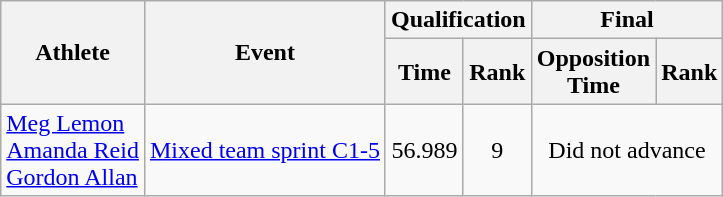<table class=wikitable>
<tr>
<th rowspan="2">Athlete</th>
<th rowspan="2">Event</th>
<th colspan="2">Qualification</th>
<th colspan="2">Final</th>
</tr>
<tr>
<th>Time</th>
<th>Rank</th>
<th>Opposition<br>Time</th>
<th>Rank</th>
</tr>
<tr align=center>
<td align=left><a href='#'>Meg Lemon</a> <br> <a href='#'>Amanda Reid</a> <br> <a href='#'>Gordon Allan</a></td>
<td align=left><a href='#'>Mixed team sprint C1-5</a></td>
<td>56.989</td>
<td>9</td>
<td align="center" colspan=2>Did not advance</td>
</tr>
</table>
